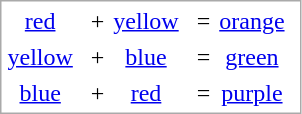<table style="background-color:white; border:1px #aaa solid" cellpadding="2px">
<tr>
<td align="center"><a href='#'>red</a></td>
<td></td>
<td>+</td>
<td align="center"><a href='#'>yellow</a></td>
<td></td>
<td>=</td>
<td align="center"><a href='#'>orange</a></td>
<td></td>
</tr>
<tr>
<td align="center"><a href='#'>yellow</a></td>
<td></td>
<td>+</td>
<td align="center"><a href='#'>blue</a></td>
<td></td>
<td>=</td>
<td align="center"><a href='#'>green</a></td>
<td></td>
</tr>
<tr>
<td align="center"><a href='#'>blue</a></td>
<td></td>
<td>+</td>
<td align="center"><a href='#'>red</a></td>
<td></td>
<td>=</td>
<td align="center"><a href='#'>purple</a></td>
<td></td>
</tr>
</table>
